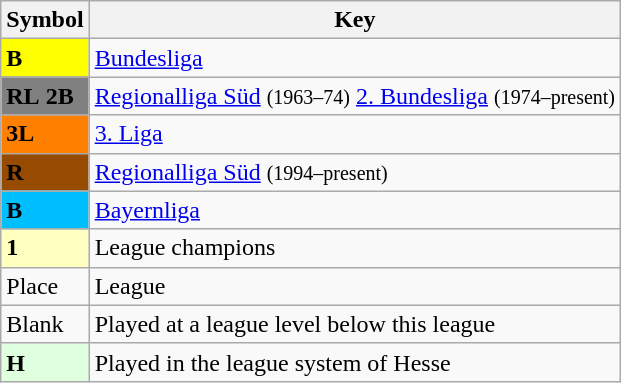<table class="wikitable" align="center">
<tr>
<th>Symbol</th>
<th>Key</th>
</tr>
<tr>
<td style="background:#FFFF00"><strong>B</strong></td>
<td><a href='#'>Bundesliga</a></td>
</tr>
<tr>
<td style="background:#808080"><strong>RL</strong>  <strong>2B</strong></td>
<td><a href='#'>Regionalliga Süd</a> <small>(1963–74)</small>  <a href='#'>2. Bundesliga</a> <small>(1974–present)</small></td>
</tr>
<tr>
<td style="background:#FF7F00"><strong>3L</strong></td>
<td><a href='#'>3. Liga</a></td>
</tr>
<tr>
<td style="background:#964B00"><strong>R</strong></td>
<td><a href='#'>Regionalliga Süd</a> <small>(1994–present)</small></td>
</tr>
<tr>
<td style="background:#00BFFF"><strong>B</strong></td>
<td><a href='#'>Bayernliga</a></td>
</tr>
<tr>
<td style="background:#ffffbf"><strong>1</strong></td>
<td>League champions</td>
</tr>
<tr>
<td>Place</td>
<td>League</td>
</tr>
<tr>
<td>Blank</td>
<td>Played at a league level below this league</td>
</tr>
<tr>
<td style="background:#dfffdf"><strong>H</strong></td>
<td>Played in the league system of Hesse</td>
</tr>
</table>
